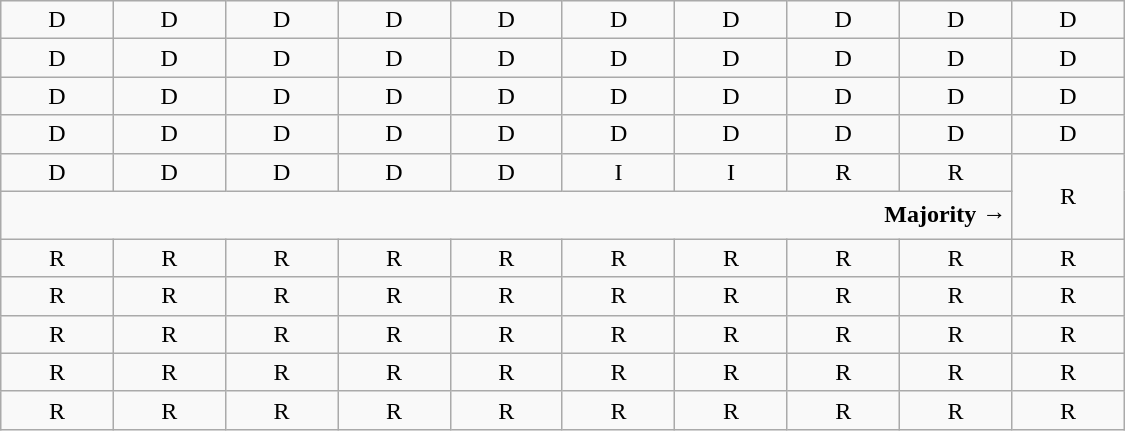<table class="wikitable"  style="text-align:center; width:750px;">
<tr>
<td width="50" >D</td>
<td width="50" >D</td>
<td width="50" >D</td>
<td width="50" >D</td>
<td width="50" >D</td>
<td width="50" >D</td>
<td width="50" >D</td>
<td width="50" >D</td>
<td width="50" >D</td>
<td width="50" >D</td>
</tr>
<tr>
<td>D</td>
<td>D</td>
<td>D</td>
<td>D</td>
<td>D</td>
<td>D</td>
<td>D</td>
<td>D</td>
<td>D</td>
<td>D</td>
</tr>
<tr>
<td>D</td>
<td>D</td>
<td>D</td>
<td>D</td>
<td>D</td>
<td>D</td>
<td>D</td>
<td>D</td>
<td>D<br></td>
<td>D<br></td>
</tr>
<tr>
<td>D<br></td>
<td>D<br></td>
<td>D<br></td>
<td>D<br></td>
<td>D<br></td>
<td>D<br></td>
<td>D<br></td>
<td>D<br></td>
<td>D<br></td>
<td>D<br></td>
</tr>
<tr>
<td>D<br></td>
<td>D<br></td>
<td>D<br></td>
<td>D<br></td>
<td>D<br></td>
<td>I<br></td>
<td>I<br></td>
<td>R<br></td>
<td>R<br></td>
<td rowspan=2 >R<br></td>
</tr>
<tr style="height:2em">
<td colspan=9 style="text-align:right"><strong>Majority →</strong></td>
</tr>
<tr>
<td>R<br></td>
<td>R<br></td>
<td>R<br></td>
<td>R<br></td>
<td>R<br></td>
<td>R<br></td>
<td>R<br></td>
<td>R<br></td>
<td>R<br></td>
<td>R<br></td>
</tr>
<tr style="height:1em">
<td>R<br></td>
<td>R<br></td>
<td>R</td>
<td>R</td>
<td>R</td>
<td>R</td>
<td>R</td>
<td>R</td>
<td>R</td>
<td>R</td>
</tr>
<tr>
<td>R</td>
<td>R</td>
<td>R</td>
<td>R</td>
<td>R</td>
<td>R</td>
<td>R</td>
<td>R</td>
<td>R</td>
<td>R</td>
</tr>
<tr>
<td>R</td>
<td>R</td>
<td>R</td>
<td>R</td>
<td>R</td>
<td>R</td>
<td>R</td>
<td>R</td>
<td>R</td>
<td>R</td>
</tr>
<tr>
<td>R</td>
<td>R</td>
<td>R</td>
<td>R</td>
<td>R</td>
<td>R</td>
<td>R</td>
<td>R</td>
<td>R</td>
<td>R</td>
</tr>
</table>
